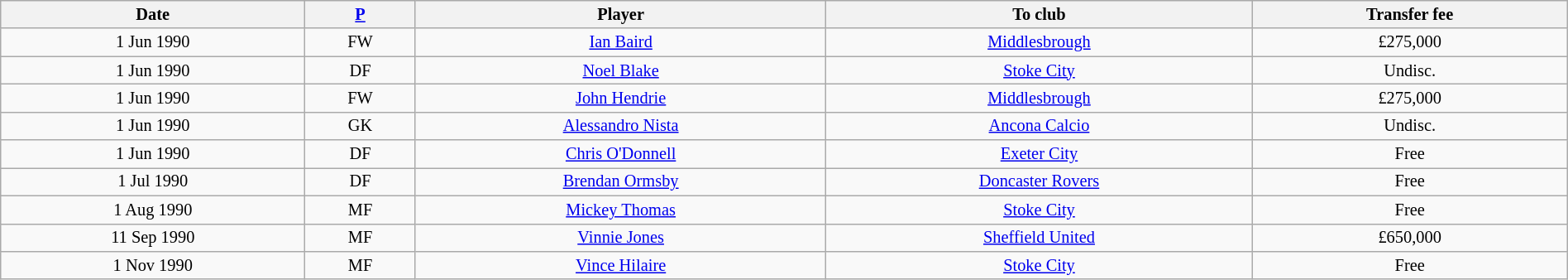<table class="wikitable sortable" style="width:100%; text-align:center; font-size:85%;">
<tr>
<th>Date</th>
<th><a href='#'>P</a></th>
<th>Player</th>
<th>To club</th>
<th>Transfer fee</th>
</tr>
<tr>
<td>1 Jun 1990</td>
<td>FW</td>
<td> <a href='#'>Ian Baird</a></td>
<td> <a href='#'>Middlesbrough</a></td>
<td>£275,000</td>
</tr>
<tr>
<td>1 Jun 1990</td>
<td>DF</td>
<td> <a href='#'>Noel Blake</a></td>
<td> <a href='#'>Stoke City</a></td>
<td>Undisc.</td>
</tr>
<tr>
<td>1 Jun 1990</td>
<td>FW</td>
<td> <a href='#'>John Hendrie</a></td>
<td> <a href='#'>Middlesbrough</a></td>
<td>£275,000</td>
</tr>
<tr>
<td>1 Jun 1990</td>
<td>GK</td>
<td> <a href='#'>Alessandro Nista</a></td>
<td> <a href='#'>Ancona Calcio</a></td>
<td>Undisc.</td>
</tr>
<tr>
<td>1 Jun 1990</td>
<td>DF</td>
<td> <a href='#'>Chris O'Donnell</a></td>
<td> <a href='#'>Exeter City</a></td>
<td>Free</td>
</tr>
<tr>
<td>1 Jul 1990</td>
<td>DF</td>
<td> <a href='#'>Brendan Ormsby</a></td>
<td> <a href='#'>Doncaster Rovers</a></td>
<td>Free</td>
</tr>
<tr>
<td>1 Aug 1990</td>
<td>MF</td>
<td> <a href='#'>Mickey Thomas</a></td>
<td> <a href='#'>Stoke City</a></td>
<td>Free</td>
</tr>
<tr>
<td>11 Sep 1990</td>
<td>MF</td>
<td> <a href='#'>Vinnie Jones</a></td>
<td> <a href='#'>Sheffield United</a></td>
<td>£650,000</td>
</tr>
<tr>
<td>1 Nov 1990</td>
<td>MF</td>
<td> <a href='#'>Vince Hilaire</a></td>
<td> <a href='#'>Stoke City</a></td>
<td>Free</td>
</tr>
</table>
